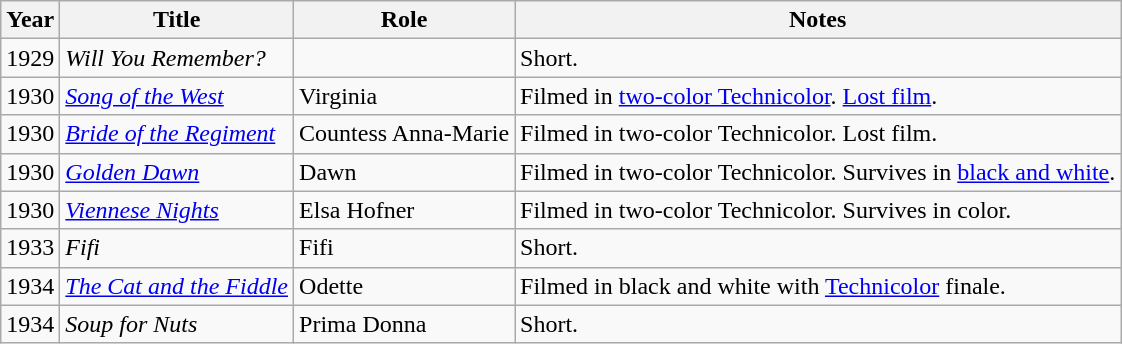<table class=wikitable>
<tr>
<th>Year</th>
<th>Title</th>
<th>Role</th>
<th>Notes</th>
</tr>
<tr>
<td>1929</td>
<td><em>Will You Remember?</em></td>
<td></td>
<td>Short.</td>
</tr>
<tr>
<td>1930</td>
<td><em><a href='#'>Song of the West</a></em></td>
<td>Virginia</td>
<td>Filmed in <a href='#'>two-color Technicolor</a>.  <a href='#'>Lost film</a>.</td>
</tr>
<tr>
<td>1930</td>
<td><em><a href='#'>Bride of the Regiment</a></em></td>
<td>Countess Anna-Marie</td>
<td>Filmed in two-color Technicolor.  Lost film.</td>
</tr>
<tr>
<td>1930</td>
<td><em><a href='#'>Golden Dawn</a></em></td>
<td>Dawn</td>
<td>Filmed in two-color Technicolor. Survives in <a href='#'>black and white</a>.</td>
</tr>
<tr>
<td>1930</td>
<td><em><a href='#'>Viennese Nights</a></em></td>
<td>Elsa Hofner</td>
<td>Filmed in two-color Technicolor. Survives in color.</td>
</tr>
<tr>
<td>1933</td>
<td><em>Fifi</em></td>
<td>Fifi</td>
<td>Short.</td>
</tr>
<tr>
<td>1934</td>
<td><em><a href='#'>The Cat and the Fiddle</a></em></td>
<td>Odette</td>
<td>Filmed in black and white with <a href='#'>Technicolor</a> finale.</td>
</tr>
<tr>
<td>1934</td>
<td><em>Soup for Nuts</em></td>
<td>Prima Donna</td>
<td>Short.</td>
</tr>
</table>
